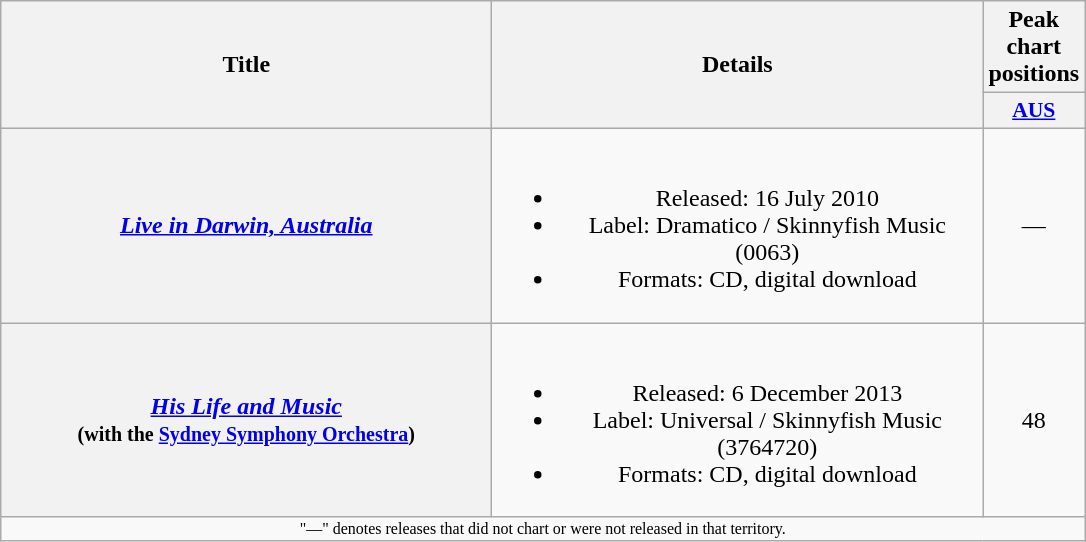<table class="wikitable plainrowheaders" style="text-align:center;" border="1">
<tr>
<th scope="col" rowspan="2" style="width:20em;">Title</th>
<th scope="col" rowspan="2" style="width:20em;">Details</th>
<th scope="col" colspan="1">Peak chart positions</th>
</tr>
<tr>
<th scope="col" style="width:2.5em;font-size:90%;"><a href='#'>AUS</a><br></th>
</tr>
<tr>
<th scope="row"><em><a href='#'>Live in Darwin, Australia</a></em></th>
<td><br><ul><li>Released: 16 July 2010</li><li>Label: Dramatico / Skinnyfish Music (0063)</li><li>Formats: CD, digital download</li></ul></td>
<td>—</td>
</tr>
<tr>
<th scope="row"><em><a href='#'>His Life and Music</a></em><br> <small>(with the <a href='#'>Sydney Symphony Orchestra</a>)</small></th>
<td><br><ul><li>Released: 6 December 2013</li><li>Label: Universal / Skinnyfish Music (3764720)</li><li>Formats: CD, digital download</li></ul></td>
<td>48</td>
</tr>
<tr>
<td align="center" colspan="15" style="font-size:8pt">"—" denotes releases that did not chart or were not released in that territory.</td>
</tr>
</table>
